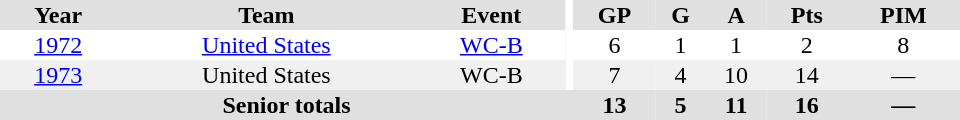<table border="0" cellpadding="1" cellspacing="0" ID="Table3" style="text-align:center; width:40em">
<tr bgcolor="#e0e0e0">
<th>Year</th>
<th>Team</th>
<th>Event</th>
<th rowspan="102" bgcolor="#ffffff"></th>
<th>GP</th>
<th>G</th>
<th>A</th>
<th>Pts</th>
<th>PIM</th>
</tr>
<tr>
<td><a href='#'>1972</a></td>
<td><a href='#'>United States</a></td>
<td><a href='#'>WC-B</a></td>
<td>6</td>
<td>1</td>
<td>1</td>
<td>2</td>
<td>8</td>
</tr>
<tr bgcolor="#f0f0f0">
<td><a href='#'>1973</a></td>
<td>United States</td>
<td>WC-B</td>
<td>7</td>
<td>4</td>
<td>10</td>
<td>14</td>
<td>—</td>
</tr>
<tr bgcolor="#e0e0e0">
<th colspan="4">Senior totals</th>
<th>13</th>
<th>5</th>
<th>11</th>
<th>16</th>
<th>—</th>
</tr>
</table>
